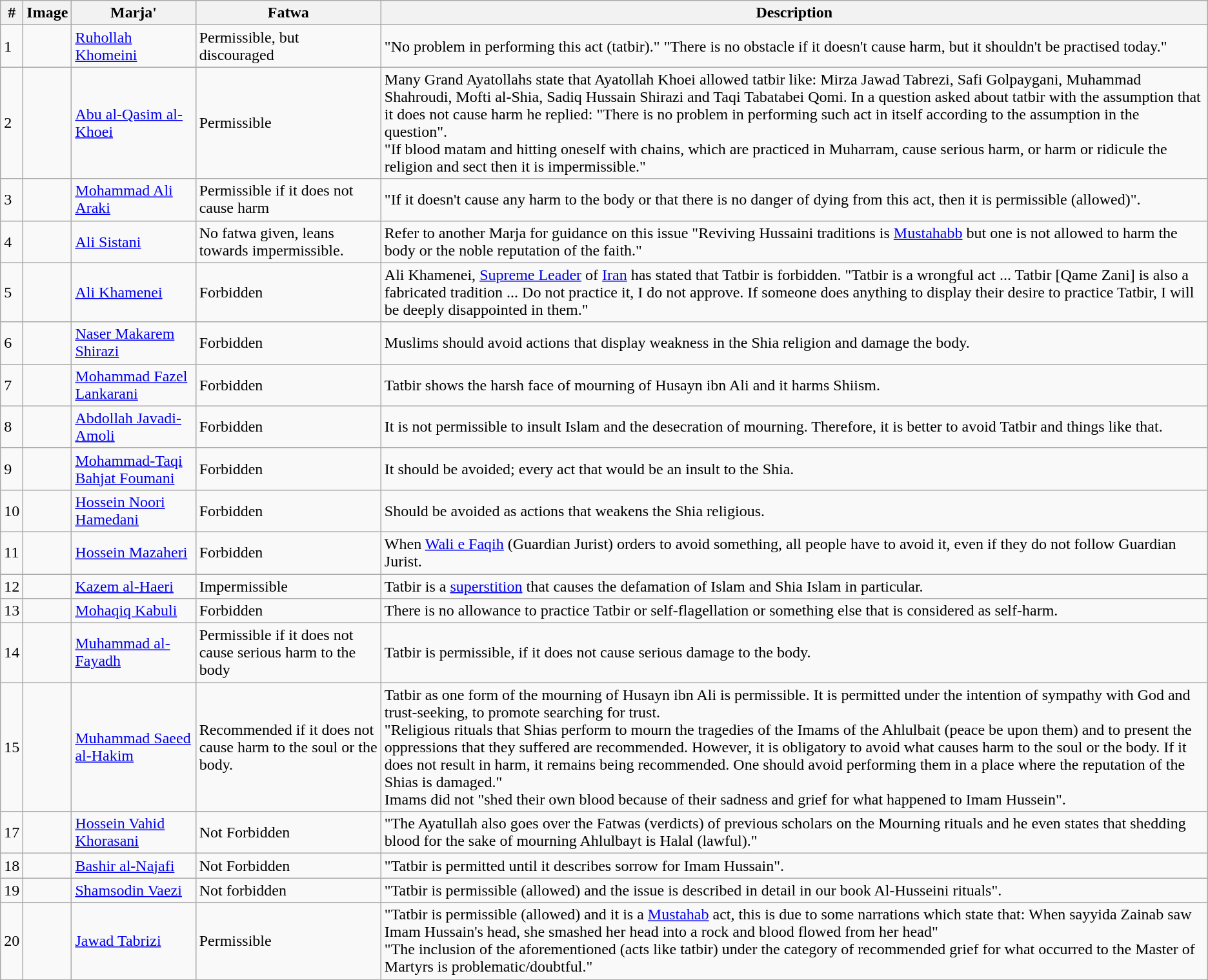<table class="wikitable">
<tr>
<th>#</th>
<th>Image</th>
<th>Marja'</th>
<th>Fatwa</th>
<th>Description</th>
</tr>
<tr>
<td>1</td>
<td></td>
<td><a href='#'>Ruhollah Khomeini</a></td>
<td>Permissible, but discouraged</td>
<td>"No problem in performing this act (tatbir)." "There is no obstacle if it doesn't cause harm, but it shouldn't be practised today."</td>
</tr>
<tr>
<td>2</td>
<td></td>
<td><a href='#'>Abu al-Qasim al-Khoei</a></td>
<td>Permissible</td>
<td>Many Grand Ayatollahs state that Ayatollah Khoei allowed tatbir like: Mirza Jawad Tabrezi, Safi Golpaygani, Muhammad Shahroudi, Mofti al-Shia, Sadiq Hussain Shirazi and Taqi Tabatabei Qomi. In a question asked about tatbir with the assumption that it does not cause harm he replied: "There is no problem in performing such act in itself according to the assumption in the question".<br>"If blood matam and hitting oneself with chains, which are practiced in Muharram, cause serious harm, or harm or ridicule the religion and sect then it is impermissible."</td>
</tr>
<tr>
<td>3</td>
<td></td>
<td><a href='#'>Mohammad Ali Araki</a></td>
<td>Permissible if it does not cause harm</td>
<td>"If it doesn't cause any harm to the body or that there is no danger of dying from this act, then it is permissible (allowed)".</td>
</tr>
<tr>
<td>4</td>
<td></td>
<td><a href='#'>Ali Sistani</a></td>
<td>No fatwa given, leans towards impermissible.</td>
<td>Refer to another Marja for guidance on this issue "Reviving Hussaini traditions is <a href='#'>Mustahabb</a> but one is not allowed to harm the body or the noble reputation of the faith."</td>
</tr>
<tr>
<td>5</td>
<td></td>
<td><a href='#'>Ali Khamenei</a></td>
<td>Forbidden</td>
<td>Ali Khamenei, <a href='#'>Supreme Leader</a> of <a href='#'>Iran</a> has stated that Tatbir is forbidden. "Tatbir is a wrongful act ... Tatbir [Qame Zani] is also a fabricated tradition ... Do not practice it, I do not approve. If someone does anything to display their desire to practice Tatbir, I will be deeply disappointed in them."</td>
</tr>
<tr>
<td>6</td>
<td></td>
<td><a href='#'>Naser Makarem Shirazi</a></td>
<td>Forbidden</td>
<td>Muslims should avoid actions that display weakness in the Shia religion and damage the body.</td>
</tr>
<tr>
<td>7</td>
<td></td>
<td><a href='#'>Mohammad Fazel Lankarani</a></td>
<td>Forbidden</td>
<td>Tatbir shows the harsh face of mourning of Husayn ibn Ali and it harms Shiism.</td>
</tr>
<tr>
<td>8</td>
<td></td>
<td><a href='#'>Abdollah Javadi-Amoli</a></td>
<td>Forbidden</td>
<td>It is not permissible to insult Islam and the desecration of mourning. Therefore, it is better to avoid Tatbir and things like that.</td>
</tr>
<tr>
<td>9</td>
<td></td>
<td><a href='#'>Mohammad-Taqi Bahjat Foumani</a></td>
<td>Forbidden</td>
<td>It should be avoided; every act that would be an insult to the Shia.</td>
</tr>
<tr>
<td>10</td>
<td></td>
<td><a href='#'>Hossein Noori Hamedani</a></td>
<td>Forbidden</td>
<td>Should be avoided as actions that weakens the Shia religious.</td>
</tr>
<tr>
<td>11</td>
<td></td>
<td><a href='#'>Hossein Mazaheri</a></td>
<td>Forbidden</td>
<td>When <a href='#'>Wali e Faqih</a> (Guardian Jurist) orders to avoid something, all people have to avoid it, even if they do not follow Guardian Jurist.</td>
</tr>
<tr>
<td>12</td>
<td></td>
<td><a href='#'>Kazem al-Haeri</a></td>
<td>Impermissible</td>
<td>Tatbir is a <a href='#'>superstition</a> that causes the defamation of Islam and Shia Islam in particular.</td>
</tr>
<tr>
<td>13</td>
<td></td>
<td><a href='#'>Mohaqiq Kabuli</a></td>
<td>Forbidden</td>
<td>There is no allowance to practice Tatbir or self-flagellation or something else that is considered as self-harm.</td>
</tr>
<tr>
<td>14</td>
<td></td>
<td><a href='#'>Muhammad al-Fayadh</a></td>
<td>Permissible if it does not cause serious harm to the body</td>
<td>Tatbir is permissible, if it does not cause serious damage to the body.</td>
</tr>
<tr>
<td>15</td>
<td></td>
<td><a href='#'>Muhammad Saeed al-Hakim</a></td>
<td>Recommended if it does not cause harm to the soul or the body.</td>
<td>Tatbir as one form of the mourning of Husayn ibn Ali is permissible. It is permitted under the intention of sympathy with God and trust-seeking, to promote searching for trust. <br>"Religious rituals that Shias perform to mourn the tragedies of the Imams of the Ahlulbait (peace be upon them) and to present the oppressions that they suffered are recommended. However, it is obligatory to avoid what causes harm to the soul or the body. If it does not result in harm, it remains being recommended. One should avoid performing them in a place where the reputation of the Shias is damaged."<br>Imams did not "shed their own blood because of their sadness and grief for what happened to Imam Hussein".</td>
</tr>
<tr>
<td>17</td>
<td></td>
<td><a href='#'>Hossein Vahid Khorasani</a></td>
<td>Not Forbidden</td>
<td>"The Ayatullah also goes over the Fatwas (verdicts) of previous scholars on the Mourning rituals and he even states that shedding blood for the sake of mourning Ahlulbayt is Halal (lawful)."</td>
</tr>
<tr>
<td>18</td>
<td></td>
<td><a href='#'>Bashir al-Najafi</a></td>
<td>Not Forbidden</td>
<td>"Tatbir is permitted until it describes sorrow for Imam Hussain".</td>
</tr>
<tr>
<td>19</td>
<td></td>
<td><a href='#'>Shamsodin Vaezi</a></td>
<td>Not forbidden</td>
<td>"Tatbir is permissible (allowed) and the issue is described in detail in our book Al-Husseini rituals".</td>
</tr>
<tr>
<td>20</td>
<td></td>
<td><a href='#'>Jawad Tabrizi</a></td>
<td>Permissible</td>
<td>"Tatbir is permissible (allowed) and it is a <a href='#'>Mustahab</a> act, this is due to some narrations which state that: When sayyida Zainab saw Imam Hussain's head, she smashed her head into a rock and blood flowed from her head"<br>"The inclusion of the aforementioned (acts like tatbir) under the category of recommended grief for what occurred to the Master of Martyrs is problematic/doubtful."</td>
</tr>
</table>
